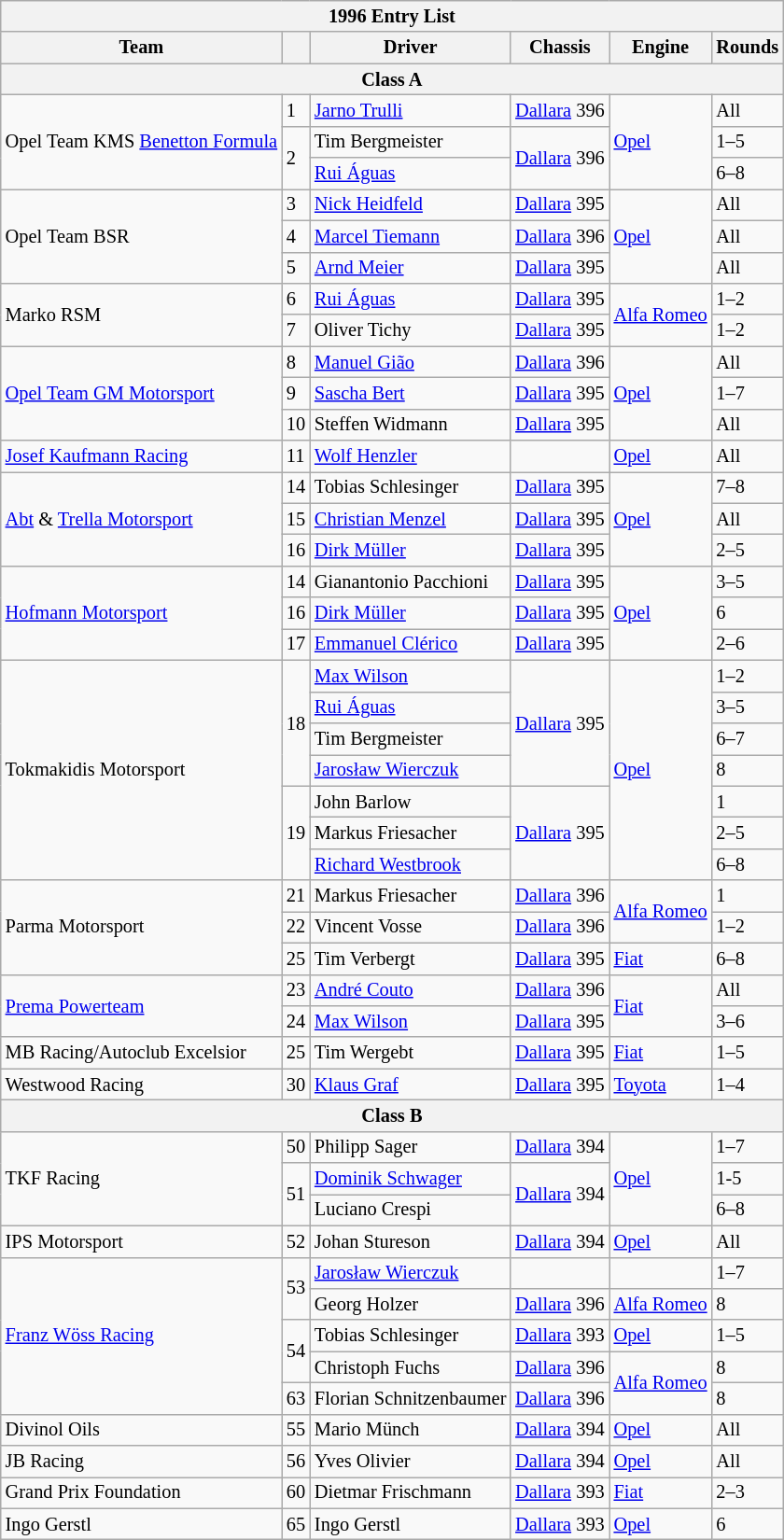<table class="wikitable" style="font-size: 85%;">
<tr>
<th colspan=7>1996 Entry List</th>
</tr>
<tr>
<th>Team</th>
<th></th>
<th>Driver</th>
<th>Chassis</th>
<th>Engine</th>
<th>Rounds</th>
</tr>
<tr>
<th colspan=6>Class A</th>
</tr>
<tr>
<td rowspan=3> Opel Team KMS <a href='#'>Benetton Formula</a></td>
<td>1</td>
<td> <a href='#'>Jarno Trulli</a></td>
<td><a href='#'>Dallara</a> 396</td>
<td rowspan=3><a href='#'>Opel</a></td>
<td>All</td>
</tr>
<tr>
<td rowspan=2>2</td>
<td> Tim Bergmeister</td>
<td rowspan=2><a href='#'>Dallara</a> 396</td>
<td>1–5</td>
</tr>
<tr>
<td> <a href='#'>Rui Águas</a></td>
<td>6–8</td>
</tr>
<tr>
<td rowspan=3> Opel Team BSR</td>
<td>3</td>
<td> <a href='#'>Nick Heidfeld</a></td>
<td><a href='#'>Dallara</a> 395</td>
<td rowspan=3><a href='#'>Opel</a></td>
<td>All</td>
</tr>
<tr>
<td>4</td>
<td> <a href='#'>Marcel Tiemann</a></td>
<td><a href='#'>Dallara</a> 396</td>
<td>All</td>
</tr>
<tr>
<td>5</td>
<td> <a href='#'>Arnd Meier</a></td>
<td><a href='#'>Dallara</a> 395</td>
<td>All</td>
</tr>
<tr>
<td rowspan=2> Marko RSM</td>
<td>6</td>
<td> <a href='#'>Rui Águas</a></td>
<td><a href='#'>Dallara</a> 395</td>
<td rowspan=2><a href='#'>Alfa Romeo</a></td>
<td>1–2</td>
</tr>
<tr>
<td>7</td>
<td> Oliver Tichy</td>
<td><a href='#'>Dallara</a> 395</td>
<td>1–2</td>
</tr>
<tr>
<td rowspan=3> <a href='#'>Opel Team GM Motorsport</a></td>
<td>8</td>
<td> <a href='#'>Manuel Gião</a></td>
<td><a href='#'>Dallara</a> 396</td>
<td rowspan=3><a href='#'>Opel</a></td>
<td>All</td>
</tr>
<tr>
<td>9</td>
<td> <a href='#'>Sascha Bert</a></td>
<td><a href='#'>Dallara</a> 395</td>
<td>1–7</td>
</tr>
<tr>
<td>10</td>
<td> Steffen Widmann</td>
<td><a href='#'>Dallara</a> 395</td>
<td>All</td>
</tr>
<tr>
<td> <a href='#'>Josef Kaufmann Racing</a></td>
<td>11</td>
<td> <a href='#'>Wolf Henzler</a></td>
<td></td>
<td><a href='#'>Opel</a></td>
<td>All</td>
</tr>
<tr>
<td rowspan=3> <a href='#'>Abt</a> & <a href='#'>Trella Motorsport</a></td>
<td>14</td>
<td> Tobias Schlesinger</td>
<td><a href='#'>Dallara</a> 395</td>
<td rowspan=3><a href='#'>Opel</a></td>
<td>7–8</td>
</tr>
<tr>
<td>15</td>
<td> <a href='#'>Christian Menzel</a></td>
<td><a href='#'>Dallara</a> 395</td>
<td>All</td>
</tr>
<tr>
<td>16</td>
<td> <a href='#'>Dirk Müller</a></td>
<td><a href='#'>Dallara</a> 395</td>
<td>2–5</td>
</tr>
<tr>
<td rowspan=3> <a href='#'>Hofmann Motorsport</a></td>
<td>14</td>
<td> Gianantonio Pacchioni</td>
<td><a href='#'>Dallara</a> 395</td>
<td rowspan=3><a href='#'>Opel</a></td>
<td>3–5</td>
</tr>
<tr>
<td>16</td>
<td> <a href='#'>Dirk Müller</a></td>
<td><a href='#'>Dallara</a> 395</td>
<td>6</td>
</tr>
<tr>
<td>17</td>
<td> <a href='#'>Emmanuel Clérico</a></td>
<td><a href='#'>Dallara</a> 395</td>
<td>2–6</td>
</tr>
<tr>
<td rowspan=7> Tokmakidis Motorsport</td>
<td rowspan=4>18</td>
<td align=left> <a href='#'>Max Wilson</a></td>
<td rowspan=4><a href='#'>Dallara</a> 395</td>
<td rowspan=7><a href='#'>Opel</a></td>
<td>1–2</td>
</tr>
<tr>
<td align=left> <a href='#'>Rui Águas</a></td>
<td>3–5</td>
</tr>
<tr>
<td align=left> Tim Bergmeister</td>
<td>6–7</td>
</tr>
<tr>
<td align=left> <a href='#'>Jarosław Wierczuk</a></td>
<td>8</td>
</tr>
<tr>
<td rowspan=3>19</td>
<td align=left> John Barlow</td>
<td rowspan=3><a href='#'>Dallara</a> 395</td>
<td>1</td>
</tr>
<tr>
<td align=left> Markus Friesacher</td>
<td>2–5</td>
</tr>
<tr>
<td align=left> <a href='#'>Richard Westbrook</a></td>
<td>6–8</td>
</tr>
<tr>
<td rowspan=3> Parma Motorsport</td>
<td>21</td>
<td> Markus Friesacher</td>
<td><a href='#'>Dallara</a> 396</td>
<td rowspan=2><a href='#'>Alfa Romeo</a></td>
<td>1</td>
</tr>
<tr>
<td>22</td>
<td> Vincent Vosse</td>
<td><a href='#'>Dallara</a> 396</td>
<td>1–2</td>
</tr>
<tr>
<td>25</td>
<td> Tim Verbergt</td>
<td><a href='#'>Dallara</a> 395</td>
<td><a href='#'>Fiat</a></td>
<td>6–8</td>
</tr>
<tr>
<td rowspan=2> <a href='#'>Prema Powerteam</a></td>
<td>23</td>
<td> <a href='#'>André Couto</a></td>
<td><a href='#'>Dallara</a> 396</td>
<td rowspan=2><a href='#'>Fiat</a></td>
<td>All</td>
</tr>
<tr>
<td>24</td>
<td> <a href='#'>Max Wilson</a></td>
<td><a href='#'>Dallara</a> 395</td>
<td>3–6</td>
</tr>
<tr>
<td> MB Racing/Autoclub Excelsior</td>
<td>25</td>
<td> Tim Wergebt</td>
<td><a href='#'>Dallara</a> 395</td>
<td><a href='#'>Fiat</a></td>
<td>1–5</td>
</tr>
<tr>
<td> Westwood Racing</td>
<td>30</td>
<td> <a href='#'>Klaus Graf</a></td>
<td><a href='#'>Dallara</a> 395</td>
<td><a href='#'>Toyota</a></td>
<td>1–4</td>
</tr>
<tr>
<th colspan=6>Class B</th>
</tr>
<tr>
<td rowspan=3> TKF Racing</td>
<td>50</td>
<td> Philipp Sager</td>
<td><a href='#'>Dallara</a> 394</td>
<td rowspan=3><a href='#'>Opel</a></td>
<td>1–7</td>
</tr>
<tr>
<td rowspan=2>51</td>
<td> <a href='#'>Dominik Schwager</a></td>
<td rowspan=2><a href='#'>Dallara</a> 394</td>
<td>1-5</td>
</tr>
<tr>
<td> Luciano Crespi</td>
<td>6–8</td>
</tr>
<tr>
<td> IPS Motorsport</td>
<td>52</td>
<td> Johan Stureson</td>
<td><a href='#'>Dallara</a> 394</td>
<td><a href='#'>Opel</a></td>
<td>All</td>
</tr>
<tr>
<td rowspan=5> <a href='#'>Franz Wöss Racing</a></td>
<td rowspan=2>53</td>
<td> <a href='#'>Jarosław Wierczuk</a></td>
<td></td>
<td></td>
<td>1–7</td>
</tr>
<tr>
<td> Georg Holzer</td>
<td><a href='#'>Dallara</a> 396</td>
<td><a href='#'>Alfa Romeo</a></td>
<td>8</td>
</tr>
<tr>
<td rowspan=2>54</td>
<td> Tobias Schlesinger</td>
<td><a href='#'>Dallara</a> 393</td>
<td><a href='#'>Opel</a></td>
<td>1–5</td>
</tr>
<tr>
<td> Christoph Fuchs</td>
<td><a href='#'>Dallara</a> 396</td>
<td rowspan=2><a href='#'>Alfa Romeo</a></td>
<td>8</td>
</tr>
<tr>
<td>63</td>
<td> Florian Schnitzenbaumer</td>
<td><a href='#'>Dallara</a> 396</td>
<td>8</td>
</tr>
<tr>
<td> Divinol Oils</td>
<td>55</td>
<td> Mario Münch</td>
<td><a href='#'>Dallara</a> 394</td>
<td><a href='#'>Opel</a></td>
<td>All</td>
</tr>
<tr>
<td> JB Racing</td>
<td>56</td>
<td> Yves Olivier</td>
<td><a href='#'>Dallara</a> 394</td>
<td><a href='#'>Opel</a></td>
<td>All</td>
</tr>
<tr>
<td> Grand Prix Foundation</td>
<td>60</td>
<td> Dietmar Frischmann</td>
<td><a href='#'>Dallara</a> 393</td>
<td><a href='#'>Fiat</a></td>
<td>2–3</td>
</tr>
<tr>
<td> Ingo Gerstl</td>
<td>65</td>
<td> Ingo Gerstl</td>
<td><a href='#'>Dallara</a> 393</td>
<td><a href='#'>Opel</a></td>
<td>6</td>
</tr>
</table>
